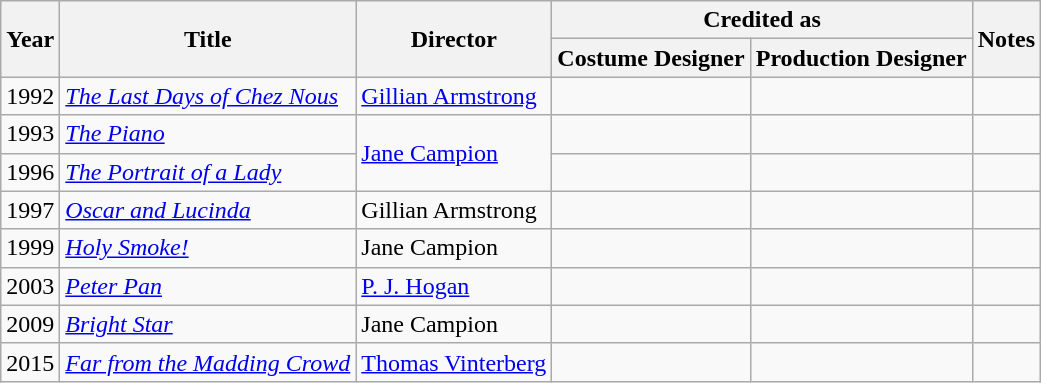<table class="wikitable sortable">
<tr>
<th rowspan="2" scope="col">Year</th>
<th rowspan="2" scope="col">Title</th>
<th rowspan="2" scope="col">Director</th>
<th colspan="2" scope="col">Credited as</th>
<th rowspan="2" class="unsortable" scope="col">Notes</th>
</tr>
<tr>
<th scope="col">Costume Designer</th>
<th scope="col">Production Designer</th>
</tr>
<tr>
<td>1992</td>
<td><em><a href='#'>The Last Days of Chez Nous</a></em></td>
<td><a href='#'>Gillian Armstrong</a></td>
<td></td>
<td></td>
<td></td>
</tr>
<tr>
<td>1993</td>
<td><em><a href='#'>The Piano</a></em></td>
<td rowspan="2"><a href='#'>Jane Campion</a></td>
<td></td>
<td></td>
<td></td>
</tr>
<tr>
<td>1996</td>
<td><em><a href='#'>The Portrait of a Lady</a></em></td>
<td></td>
<td></td>
<td></td>
</tr>
<tr>
<td>1997</td>
<td><em><a href='#'>Oscar and Lucinda</a></em></td>
<td>Gillian Armstrong</td>
<td></td>
<td></td>
<td></td>
</tr>
<tr>
<td>1999</td>
<td><em><a href='#'>Holy Smoke!</a></em></td>
<td>Jane Campion</td>
<td></td>
<td></td>
<td></td>
</tr>
<tr>
<td>2003</td>
<td><em><a href='#'>Peter Pan</a></em></td>
<td><a href='#'>P. J. Hogan</a></td>
<td></td>
<td></td>
<td></td>
</tr>
<tr>
<td>2009</td>
<td><em><a href='#'>Bright Star</a></em></td>
<td>Jane Campion</td>
<td></td>
<td></td>
<td></td>
</tr>
<tr>
<td>2015</td>
<td><em><a href='#'>Far from the Madding Crowd</a></em></td>
<td><a href='#'>Thomas Vinterberg</a></td>
<td></td>
<td></td>
<td></td>
</tr>
</table>
